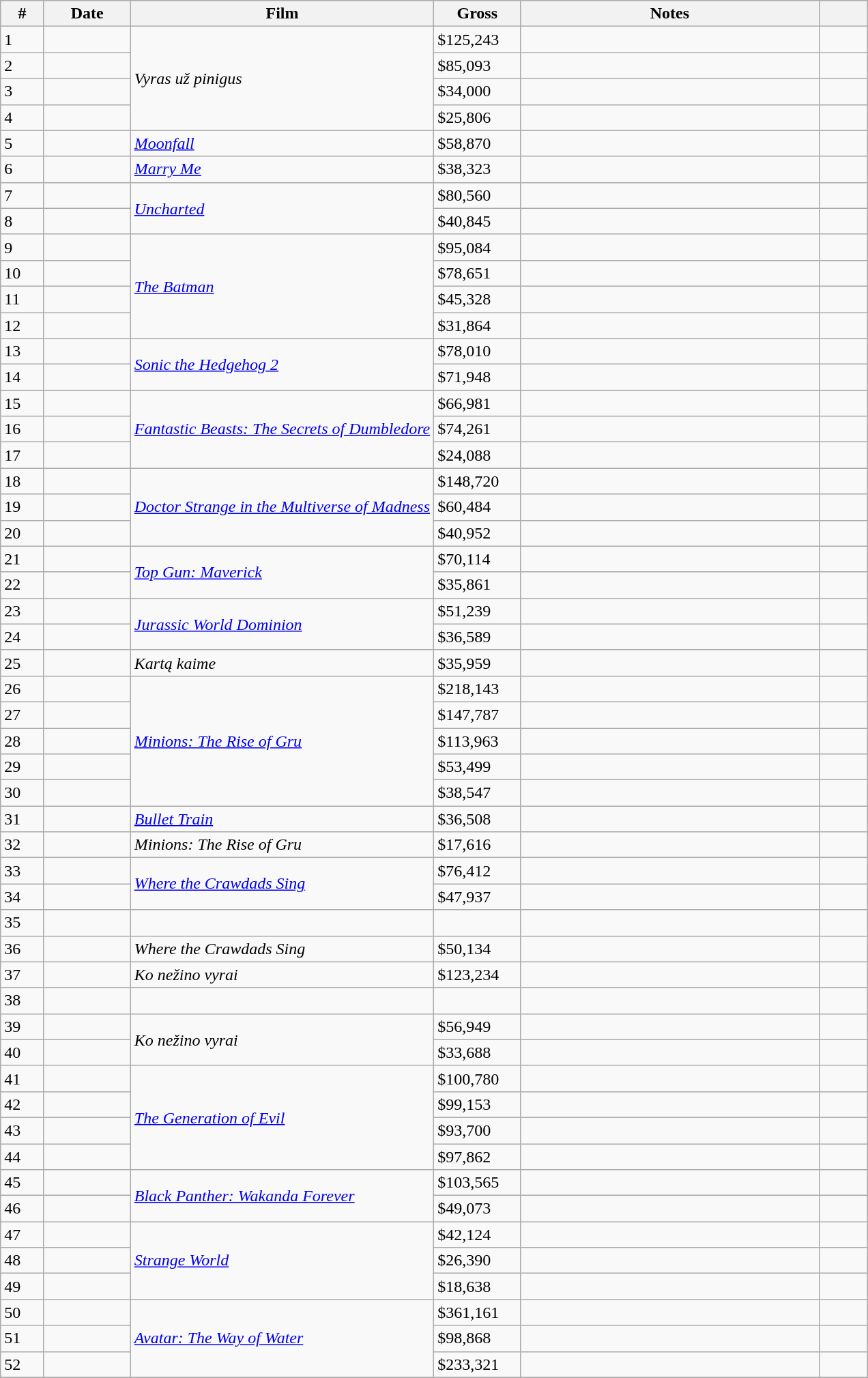<table class="wikitable sortable">
<tr>
<th width="5%">#</th>
<th width="10%">Date</th>
<th width="35%">Film</th>
<th width="10%">Gross</th>
<th>Notes</th>
<th></th>
</tr>
<tr>
<td>1</td>
<td></td>
<td rowspan="4"><em>Vyras už pinigus</em></td>
<td>$125,243</td>
<td></td>
<td></td>
</tr>
<tr>
<td>2</td>
<td></td>
<td>$85,093</td>
<td></td>
<td></td>
</tr>
<tr>
<td>3</td>
<td></td>
<td>$34,000</td>
<td></td>
<td></td>
</tr>
<tr>
<td>4</td>
<td></td>
<td>$25,806</td>
<td></td>
<td></td>
</tr>
<tr>
<td>5</td>
<td></td>
<td><em><a href='#'>Moonfall</a></em></td>
<td>$58,870</td>
<td></td>
<td></td>
</tr>
<tr>
<td>6</td>
<td></td>
<td><em><a href='#'>Marry Me</a></em></td>
<td>$38,323</td>
<td></td>
<td></td>
</tr>
<tr>
<td>7</td>
<td></td>
<td rowspan="2"><em><a href='#'>Uncharted</a></em></td>
<td>$80,560</td>
<td></td>
<td></td>
</tr>
<tr>
<td>8</td>
<td></td>
<td>$40,845</td>
<td></td>
<td></td>
</tr>
<tr>
<td>9</td>
<td></td>
<td rowspan="4"><em><a href='#'>The Batman</a></em></td>
<td>$95,084</td>
<td></td>
<td></td>
</tr>
<tr>
<td>10</td>
<td></td>
<td>$78,651</td>
<td></td>
<td></td>
</tr>
<tr>
<td>11</td>
<td></td>
<td>$45,328</td>
<td></td>
<td></td>
</tr>
<tr>
<td>12</td>
<td></td>
<td>$31,864</td>
<td></td>
<td></td>
</tr>
<tr>
<td>13</td>
<td></td>
<td rowspan="2"><em><a href='#'>Sonic the Hedgehog 2</a></em></td>
<td>$78,010</td>
<td></td>
<td></td>
</tr>
<tr>
<td>14</td>
<td></td>
<td>$71,948</td>
<td></td>
<td></td>
</tr>
<tr>
<td>15</td>
<td></td>
<td rowspan="3"><em><a href='#'>Fantastic Beasts: The Secrets of Dumbledore</a></em></td>
<td>$66,981</td>
<td></td>
<td></td>
</tr>
<tr>
<td>16</td>
<td></td>
<td>$74,261</td>
<td></td>
<td></td>
</tr>
<tr>
<td>17</td>
<td></td>
<td>$24,088</td>
<td></td>
<td></td>
</tr>
<tr>
<td>18</td>
<td></td>
<td rowspan="3"><em><a href='#'>Doctor Strange in the Multiverse of Madness</a></em></td>
<td>$148,720</td>
<td></td>
<td></td>
</tr>
<tr>
<td>19</td>
<td></td>
<td>$60,484</td>
<td></td>
<td></td>
</tr>
<tr>
<td>20</td>
<td></td>
<td>$40,952</td>
<td></td>
<td></td>
</tr>
<tr>
<td>21</td>
<td></td>
<td rowspan="2"><em><a href='#'>Top Gun: Maverick</a></em></td>
<td>$70,114</td>
<td></td>
<td></td>
</tr>
<tr>
<td>22</td>
<td></td>
<td>$35,861</td>
<td></td>
<td></td>
</tr>
<tr>
<td>23</td>
<td></td>
<td rowspan="2"><em><a href='#'>Jurassic World Dominion</a></em></td>
<td>$51,239</td>
<td></td>
<td></td>
</tr>
<tr>
<td>24</td>
<td></td>
<td>$36,589</td>
<td></td>
<td></td>
</tr>
<tr>
<td>25</td>
<td></td>
<td><em>Kartą kaime</em></td>
<td>$35,959</td>
<td></td>
<td></td>
</tr>
<tr>
<td>26</td>
<td></td>
<td rowspan="5"><em><a href='#'>Minions: The Rise of Gru</a></em></td>
<td>$218,143</td>
<td></td>
<td></td>
</tr>
<tr>
<td>27</td>
<td></td>
<td>$147,787</td>
<td></td>
<td></td>
</tr>
<tr>
<td>28</td>
<td></td>
<td>$113,963</td>
<td></td>
<td></td>
</tr>
<tr>
<td>29</td>
<td></td>
<td>$53,499</td>
<td></td>
<td></td>
</tr>
<tr>
<td>30</td>
<td></td>
<td>$38,547</td>
<td></td>
<td></td>
</tr>
<tr>
<td>31</td>
<td></td>
<td><em><a href='#'>Bullet Train</a></em></td>
<td>$36,508</td>
<td></td>
<td></td>
</tr>
<tr>
<td>32</td>
<td></td>
<td><em>Minions: The Rise of Gru</em></td>
<td>$17,616</td>
<td></td>
<td></td>
</tr>
<tr>
<td>33</td>
<td></td>
<td rowspan="2"><em><a href='#'>Where the Crawdads Sing</a></em></td>
<td>$76,412</td>
<td></td>
<td></td>
</tr>
<tr>
<td>34</td>
<td></td>
<td>$47,937</td>
<td></td>
<td></td>
</tr>
<tr>
<td>35</td>
<td></td>
<td></td>
<td></td>
<td></td>
<td></td>
</tr>
<tr>
<td>36</td>
<td></td>
<td><em>Where the Crawdads Sing</em></td>
<td>$50,134</td>
<td></td>
<td></td>
</tr>
<tr>
<td>37</td>
<td></td>
<td><em>Ko nežino vyrai</em></td>
<td>$123,234</td>
<td></td>
<td></td>
</tr>
<tr>
<td>38</td>
<td></td>
<td></td>
<td></td>
<td></td>
<td></td>
</tr>
<tr>
<td>39</td>
<td></td>
<td rowspan="2"><em>Ko nežino vyrai</em></td>
<td>$56,949</td>
<td></td>
<td></td>
</tr>
<tr>
<td>40</td>
<td></td>
<td>$33,688</td>
<td></td>
<td></td>
</tr>
<tr>
<td>41</td>
<td></td>
<td rowspan="4"><em><a href='#'>The Generation of Evil</a></em></td>
<td>$100,780</td>
<td></td>
<td></td>
</tr>
<tr>
<td>42</td>
<td></td>
<td>$99,153</td>
<td></td>
<td></td>
</tr>
<tr>
<td>43</td>
<td></td>
<td>$93,700</td>
<td></td>
<td></td>
</tr>
<tr>
<td>44</td>
<td></td>
<td>$97,862</td>
<td></td>
<td></td>
</tr>
<tr>
<td>45</td>
<td></td>
<td rowspan="2"><em><a href='#'>Black Panther: Wakanda Forever</a></em></td>
<td>$103,565</td>
<td></td>
<td></td>
</tr>
<tr>
<td>46</td>
<td></td>
<td>$49,073</td>
<td></td>
<td></td>
</tr>
<tr>
<td>47</td>
<td></td>
<td rowspan="3"><em><a href='#'>Strange World</a></em></td>
<td>$42,124</td>
<td></td>
<td></td>
</tr>
<tr>
<td>48</td>
<td></td>
<td>$26,390</td>
<td></td>
<td></td>
</tr>
<tr>
<td>49</td>
<td></td>
<td>$18,638</td>
<td></td>
<td></td>
</tr>
<tr>
<td>50</td>
<td></td>
<td rowspan="3"><em><a href='#'>Avatar: The Way of Water</a></em></td>
<td>$361,161</td>
<td></td>
<td></td>
</tr>
<tr>
<td>51</td>
<td></td>
<td>$98,868</td>
<td></td>
<td></td>
</tr>
<tr>
<td>52</td>
<td></td>
<td>$233,321</td>
<td></td>
<td></td>
</tr>
<tr>
</tr>
</table>
